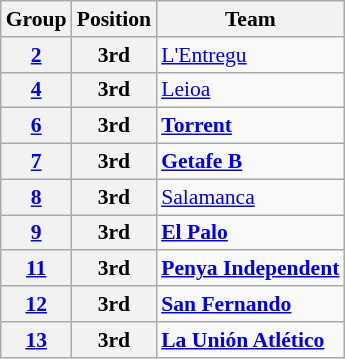<table class="wikitable" style="font-size:90%">
<tr>
<th>Group</th>
<th>Position</th>
<th>Team</th>
</tr>
<tr>
<th><a href='#'>2</a></th>
<th>3rd</th>
<td><a href='#'>L'Entregu</a></td>
</tr>
<tr>
<th><a href='#'>4</a></th>
<th>3rd</th>
<td><a href='#'>Leioa</a></td>
</tr>
<tr>
<th><a href='#'>6</a></th>
<th>3rd</th>
<td><strong><a href='#'>Torrent</a></strong></td>
</tr>
<tr>
<th><a href='#'>7</a></th>
<th>3rd</th>
<td><strong><a href='#'>Getafe B</a></strong></td>
</tr>
<tr>
<th><a href='#'>8</a></th>
<th>3rd</th>
<td><a href='#'>Salamanca</a></td>
</tr>
<tr>
<th><a href='#'>9</a></th>
<th>3rd</th>
<td><strong><a href='#'>El Palo</a></strong></td>
</tr>
<tr>
<th><a href='#'>11</a></th>
<th>3rd</th>
<td><strong><a href='#'>Penya Independent</a></strong></td>
</tr>
<tr>
<th><a href='#'>12</a></th>
<th>3rd</th>
<td><strong><a href='#'>San Fernando</a></strong></td>
</tr>
<tr>
<th><a href='#'>13</a></th>
<th>3rd</th>
<td><strong><a href='#'>La Unión Atlético</a></strong></td>
</tr>
</table>
